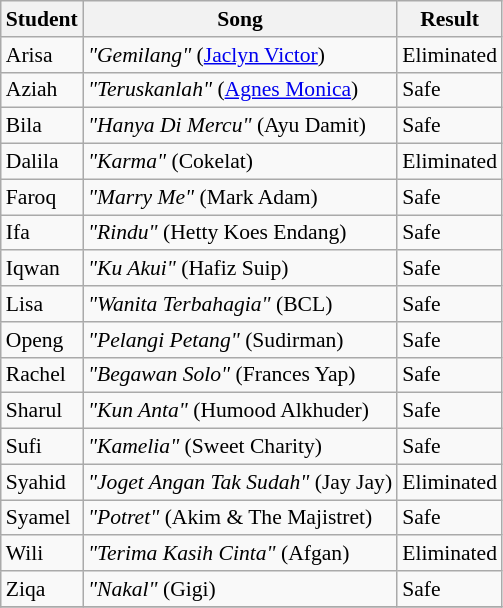<table class="wikitable" style="font-size:90%;">
<tr>
<th>Student</th>
<th>Song</th>
<th>Result</th>
</tr>
<tr>
<td>Arisa</td>
<td><em>"Gemilang"</em> (<a href='#'>Jaclyn Victor</a>)</td>
<td>Eliminated</td>
</tr>
<tr>
<td>Aziah</td>
<td><em>"Teruskanlah"</em> (<a href='#'>Agnes Monica</a>)</td>
<td>Safe</td>
</tr>
<tr>
<td>Bila</td>
<td><em>"Hanya Di Mercu"</em> (Ayu Damit)</td>
<td>Safe</td>
</tr>
<tr>
<td>Dalila</td>
<td><em>"Karma"</em> (Cokelat)</td>
<td>Eliminated</td>
</tr>
<tr>
<td>Faroq</td>
<td><em>"Marry Me"</em> (Mark Adam)</td>
<td>Safe</td>
</tr>
<tr>
<td>Ifa</td>
<td><em>"Rindu"</em> (Hetty Koes Endang)</td>
<td>Safe</td>
</tr>
<tr>
<td>Iqwan</td>
<td><em>"Ku Akui"</em> (Hafiz Suip)</td>
<td>Safe</td>
</tr>
<tr>
<td>Lisa</td>
<td><em>"Wanita Terbahagia"</em> (BCL)</td>
<td>Safe</td>
</tr>
<tr>
<td>Openg</td>
<td><em>"Pelangi Petang"</em> (Sudirman)</td>
<td>Safe</td>
</tr>
<tr>
<td>Rachel</td>
<td><em>"Begawan Solo"</em> (Frances Yap)</td>
<td>Safe</td>
</tr>
<tr>
<td>Sharul</td>
<td><em>"Kun Anta"</em> (Humood Alkhuder)</td>
<td>Safe</td>
</tr>
<tr>
<td>Sufi</td>
<td><em>"Kamelia"</em> (Sweet Charity)</td>
<td>Safe</td>
</tr>
<tr>
<td>Syahid</td>
<td><em>"Joget Angan Tak Sudah"</em> (Jay Jay)</td>
<td>Eliminated</td>
</tr>
<tr>
<td>Syamel</td>
<td><em>"Potret"</em> (Akim & The Majistret)</td>
<td>Safe</td>
</tr>
<tr>
<td>Wili</td>
<td><em>"Terima Kasih Cinta"</em> (Afgan)</td>
<td>Eliminated</td>
</tr>
<tr>
<td>Ziqa</td>
<td><em>"Nakal"</em> (Gigi)</td>
<td>Safe</td>
</tr>
<tr>
</tr>
</table>
